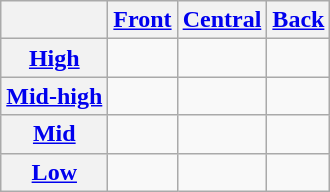<table class="wikitable" style="text-align:center;">
<tr>
<th></th>
<th><a href='#'>Front</a></th>
<th><a href='#'>Central</a></th>
<th><a href='#'>Back</a></th>
</tr>
<tr>
<th><a href='#'>High</a></th>
<td></td>
<td></td>
<td></td>
</tr>
<tr>
<th><a href='#'>Mid-high</a></th>
<td></td>
<td></td>
<td></td>
</tr>
<tr>
<th><a href='#'>Mid</a></th>
<td></td>
<td></td>
<td></td>
</tr>
<tr>
<th><a href='#'>Low</a></th>
<td></td>
<td></td>
<td></td>
</tr>
</table>
